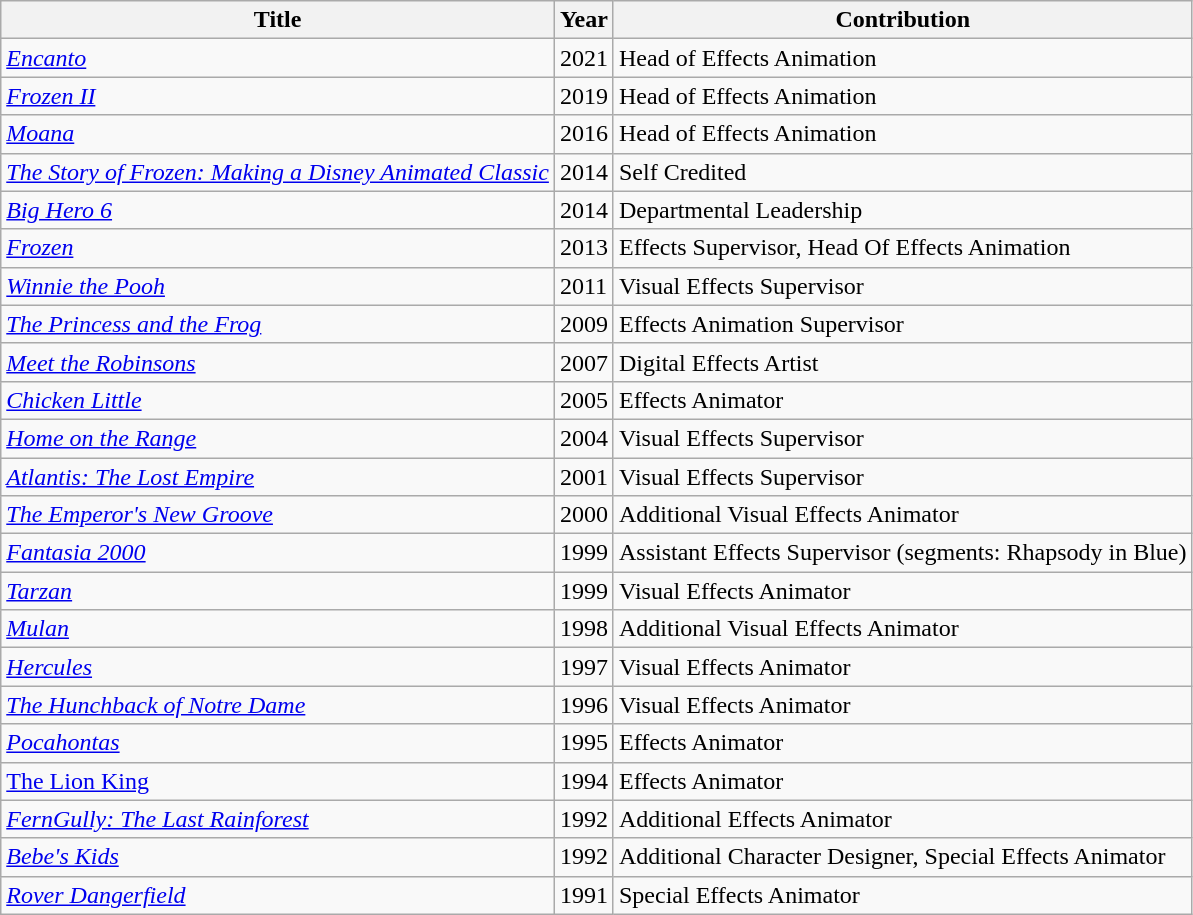<table class="wikitable">
<tr>
<th>Title</th>
<th>Year</th>
<th>Contribution</th>
</tr>
<tr>
<td><em><a href='#'>Encanto</a></em></td>
<td>2021</td>
<td>Head of Effects Animation</td>
</tr>
<tr>
<td><em><a href='#'>Frozen II</a></em></td>
<td>2019</td>
<td>Head of Effects Animation</td>
</tr>
<tr>
<td><a href='#'><em>Moana</em></a></td>
<td>2016</td>
<td>Head of Effects Animation</td>
</tr>
<tr>
<td><a href='#'><em>The Story of Frozen: Making a Disney Animated Classic</em></a></td>
<td>2014</td>
<td>Self Credited</td>
</tr>
<tr>
<td><a href='#'><em>Big Hero 6</em></a></td>
<td>2014</td>
<td>Departmental Leadership</td>
</tr>
<tr>
<td><a href='#'><em>Frozen</em></a></td>
<td>2013</td>
<td>Effects Supervisor, Head Of Effects Animation</td>
</tr>
<tr>
<td><a href='#'><em>Winnie the Pooh</em></a></td>
<td>2011</td>
<td>Visual Effects Supervisor</td>
</tr>
<tr>
<td><em><a href='#'>The Princess and the Frog</a></em></td>
<td>2009</td>
<td>Effects Animation Supervisor</td>
</tr>
<tr>
<td><em><a href='#'>Meet the Robinsons</a></em></td>
<td>2007</td>
<td>Digital Effects Artist</td>
</tr>
<tr>
<td><a href='#'><em>Chicken Little</em></a></td>
<td>2005</td>
<td>Effects Animator</td>
</tr>
<tr>
<td><a href='#'><em>Home on the Range</em></a></td>
<td>2004</td>
<td>Visual Effects Supervisor</td>
</tr>
<tr>
<td><em><a href='#'>Atlantis: The Lost Empire</a></em></td>
<td>2001</td>
<td>Visual Effects Supervisor</td>
</tr>
<tr>
<td><em><a href='#'>The Emperor's New Groove</a></em></td>
<td>2000</td>
<td>Additional Visual Effects Animator</td>
</tr>
<tr>
<td><em><a href='#'>Fantasia 2000</a></em></td>
<td>1999</td>
<td>Assistant Effects Supervisor (segments: Rhapsody in Blue)</td>
</tr>
<tr>
<td><a href='#'><em>Tarzan</em></a></td>
<td>1999</td>
<td>Visual Effects Animator</td>
</tr>
<tr>
<td><a href='#'><em>Mulan</em></a></td>
<td>1998</td>
<td>Additional Visual Effects Animator</td>
</tr>
<tr>
<td><a href='#'><em>Hercules</em></a></td>
<td>1997</td>
<td>Visual Effects Animator</td>
</tr>
<tr>
<td><em><a href='#'>The Hunchback of Notre Dame</a></em></td>
<td>1996</td>
<td>Visual Effects Animator</td>
</tr>
<tr>
<td><a href='#'><em>Pocahontas</em></a></td>
<td>1995</td>
<td>Effects Animator</td>
</tr>
<tr>
<td><a href='#'>The Lion King</a></td>
<td>1994</td>
<td>Effects Animator</td>
</tr>
<tr>
<td><em><a href='#'>FernGully: The Last Rainforest</a></em></td>
<td>1992</td>
<td>Additional Effects Animator</td>
</tr>
<tr>
<td><em><a href='#'>Bebe's Kids</a></em></td>
<td>1992</td>
<td>Additional Character Designer, Special Effects Animator</td>
</tr>
<tr>
<td><em><a href='#'>Rover Dangerfield</a></em></td>
<td>1991</td>
<td>Special Effects Animator</td>
</tr>
</table>
